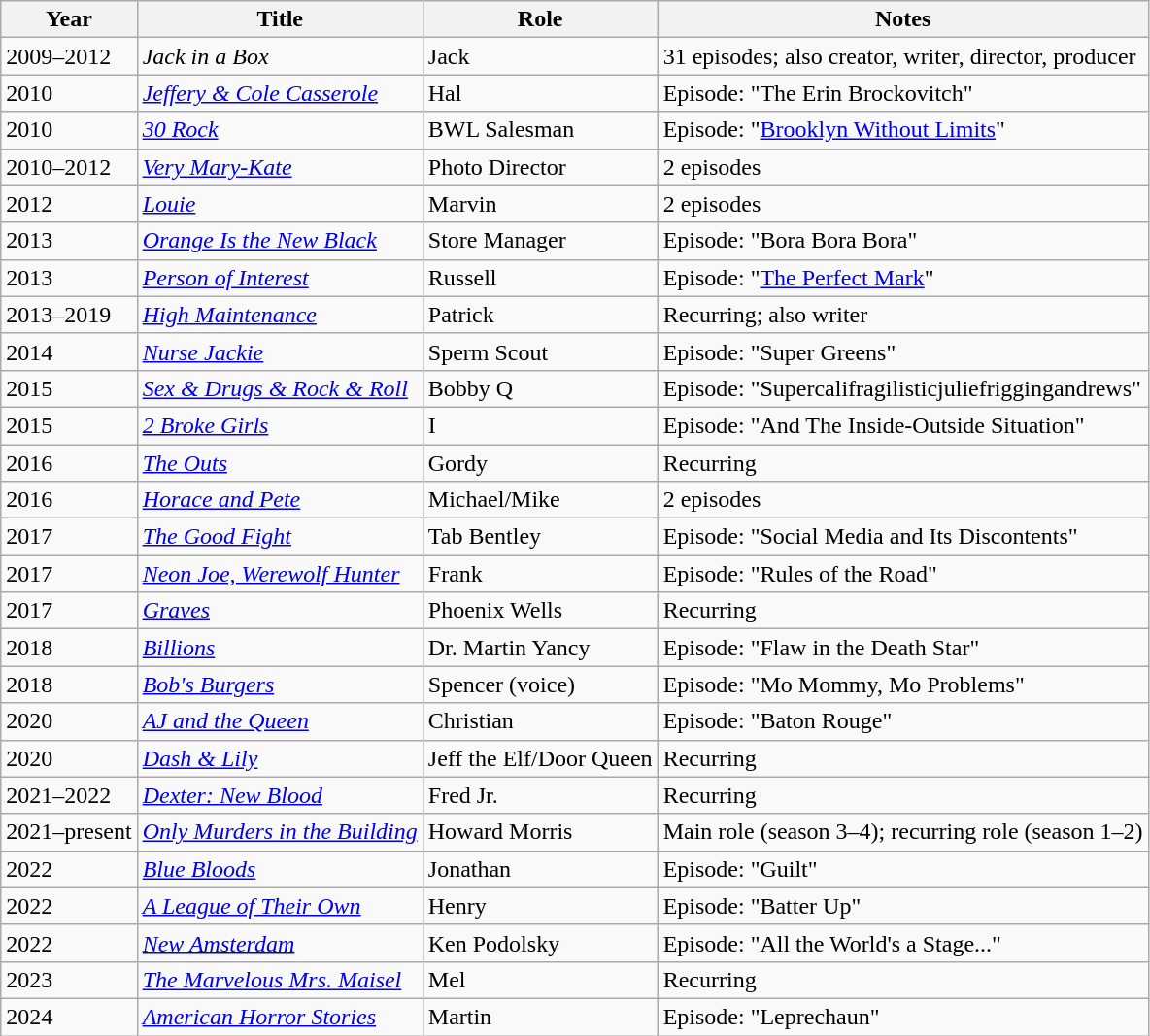<table class="wikitable sortable">
<tr>
<th>Year</th>
<th>Title</th>
<th>Role</th>
<th>Notes</th>
</tr>
<tr>
<td>2009–2012</td>
<td><em>Jack in a Box</em></td>
<td>Jack</td>
<td>31 episodes; also creator, writer, director, producer</td>
</tr>
<tr>
<td>2010</td>
<td><em><a href='#'>Jeffery & Cole Casserole</a></em></td>
<td>Hal</td>
<td>Episode: "The Erin Brockovitch"</td>
</tr>
<tr>
<td>2010</td>
<td><em><a href='#'>30 Rock</a></em></td>
<td>BWL Salesman</td>
<td>Episode: "<a href='#'>Brooklyn Without Limits</a>"</td>
</tr>
<tr>
<td>2010–2012</td>
<td><em><a href='#'>Very Mary-Kate</a></em></td>
<td>Photo Director</td>
<td>2 episodes</td>
</tr>
<tr>
<td>2012</td>
<td><em><a href='#'>Louie</a></em></td>
<td>Marvin</td>
<td>2 episodes</td>
</tr>
<tr>
<td>2013</td>
<td><em><a href='#'>Orange Is the New Black</a></em></td>
<td>Store Manager</td>
<td>Episode: "Bora Bora Bora"</td>
</tr>
<tr>
<td>2013</td>
<td><em><a href='#'>Person of Interest</a></em></td>
<td>Russell</td>
<td>Episode: "<a href='#'>The Perfect Mark</a>"</td>
</tr>
<tr>
<td>2013–2019</td>
<td><em><a href='#'>High Maintenance</a></em></td>
<td>Patrick</td>
<td>Recurring; also writer</td>
</tr>
<tr>
<td>2014</td>
<td><em><a href='#'>Nurse Jackie</a></em></td>
<td>Sperm Scout</td>
<td>Episode: "Super Greens"</td>
</tr>
<tr>
<td>2015</td>
<td><em><a href='#'>Sex & Drugs & Rock & Roll</a></em></td>
<td>Bobby Q</td>
<td>Episode: "Supercalifragilisticjuliefriggingandrews"</td>
</tr>
<tr>
<td>2015</td>
<td><em><a href='#'>2 Broke Girls</a></em></td>
<td>I</td>
<td>Episode: "And The Inside-Outside Situation"</td>
</tr>
<tr>
<td>2016</td>
<td><em><a href='#'>The Outs</a></em></td>
<td>Gordy</td>
<td>Recurring</td>
</tr>
<tr>
<td>2016</td>
<td><em><a href='#'>Horace and Pete</a></em></td>
<td>Michael/Mike</td>
<td>2 episodes</td>
</tr>
<tr>
<td>2017</td>
<td><em><a href='#'>The Good Fight</a></em></td>
<td>Tab Bentley</td>
<td>Episode: "Social Media and Its Discontents"</td>
</tr>
<tr>
<td>2017</td>
<td><em><a href='#'>Neon Joe, Werewolf Hunter</a></em></td>
<td>Frank</td>
<td>Episode: "Rules of the Road"</td>
</tr>
<tr>
<td>2017</td>
<td><em><a href='#'>Graves</a></em></td>
<td>Phoenix Wells</td>
<td>Recurring</td>
</tr>
<tr>
<td>2018</td>
<td><em><a href='#'>Billions</a></em></td>
<td>Dr. Martin Yancy</td>
<td>Episode: "Flaw in the Death Star"</td>
</tr>
<tr>
<td>2018</td>
<td><em><a href='#'>Bob's Burgers</a></em></td>
<td>Spencer (voice)</td>
<td>Episode: "Mo Mommy, Mo Problems"</td>
</tr>
<tr>
<td>2020</td>
<td><em><a href='#'>AJ and the Queen</a></em></td>
<td>Christian</td>
<td>Episode: "Baton Rouge"</td>
</tr>
<tr>
<td>2020</td>
<td><em><a href='#'>Dash & Lily</a></em></td>
<td>Jeff the Elf/Door Queen</td>
<td>Recurring</td>
</tr>
<tr>
<td>2021–2022</td>
<td><em><a href='#'>Dexter: New Blood</a></em></td>
<td>Fred Jr.</td>
<td>Recurring</td>
</tr>
<tr>
<td>2021–present</td>
<td><em><a href='#'>Only Murders in the Building</a></em></td>
<td>Howard Morris</td>
<td>Main role (season 3–4); recurring role (season 1–2)</td>
</tr>
<tr>
<td>2022</td>
<td><em><a href='#'>Blue Bloods</a></em></td>
<td>Jonathan</td>
<td>Episode: "Guilt"</td>
</tr>
<tr>
<td>2022</td>
<td><em><a href='#'>A League of Their Own</a></em></td>
<td>Henry</td>
<td>Episode: "Batter Up"</td>
</tr>
<tr>
<td>2022</td>
<td><em><a href='#'>New Amsterdam</a></em></td>
<td>Ken Podolsky</td>
<td>Episode: "All the World's a Stage..."</td>
</tr>
<tr>
<td>2023</td>
<td><em><a href='#'>The Marvelous Mrs. Maisel</a></em></td>
<td>Mel</td>
<td>Recurring</td>
</tr>
<tr>
<td>2024</td>
<td><em><a href='#'>American Horror Stories</a></em></td>
<td>Martin</td>
<td>Episode: "Leprechaun"</td>
</tr>
</table>
